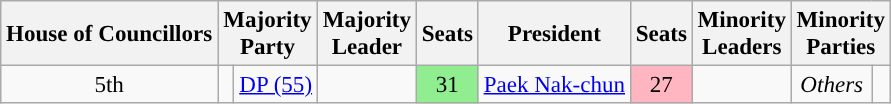<table class="wikitable" style="font-size:96%; text-align:center;">
<tr>
<th>House of Councillors</th>
<th colspan="2">Majority<br>Party</th>
<th>Majority<br>Leader</th>
<th>Seats</th>
<th>President</th>
<th>Seats</th>
<th>Minority<br>Leaders</th>
<th colspan="2">Minority<br>Parties</th>
</tr>
<tr>
<td rowspan="1">5th<br></td>
<td rowspan="1" style="background: "> </td>
<td rowspan="1"><a href='#'>DP (55)</a></td>
<td rowspan="1"></td>
<td rowspan="1" style="background:lightgreen;">31</td>
<td rowspan="1"><a href='#'>Paek Nak-chun</a> </td>
<td style="background:lightpink;">27</td>
<td></td>
<td><em>Others</em></td>
<td style="background: "> </td>
</tr>
</table>
